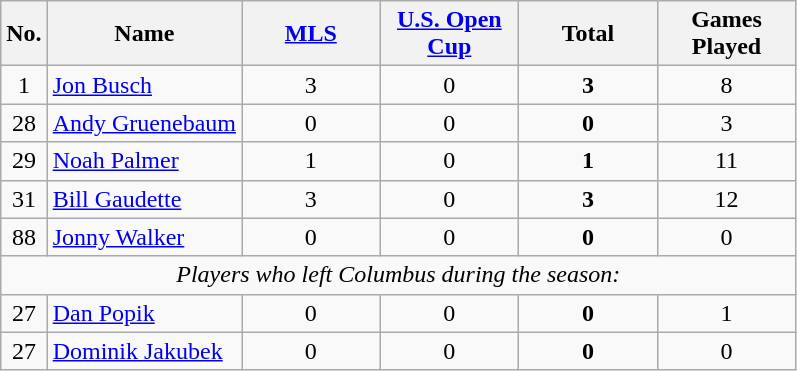<table class="wikitable sortable" style="text-align: center;">
<tr>
<th rowspan=1>No.</th>
<th rowspan=1>Name</th>
<th style="width:85px;"><a href='#'>MLS</a></th>
<th style="width:85px;"><a href='#'>U.S. Open Cup</a></th>
<th style="width:85px;"><strong>Total</strong></th>
<th style="width:85px;"><strong>Games Played</strong></th>
</tr>
<tr>
<td>1</td>
<td align=left> <a href='#'>Jon Busch</a></td>
<td>3</td>
<td>0</td>
<td><strong>3</strong></td>
<td>8</td>
</tr>
<tr>
<td>28</td>
<td align=left> <a href='#'>Andy Gruenebaum</a></td>
<td>0</td>
<td>0</td>
<td><strong>0</strong></td>
<td>3</td>
</tr>
<tr>
<td>29</td>
<td align=left> <a href='#'>Noah Palmer</a></td>
<td>1</td>
<td>0</td>
<td><strong>1</strong></td>
<td>11</td>
</tr>
<tr>
<td>31</td>
<td align=left> <a href='#'>Bill Gaudette</a></td>
<td>3</td>
<td>0</td>
<td><strong>3</strong></td>
<td>12</td>
</tr>
<tr>
<td>88</td>
<td align=left> <a href='#'>Jonny Walker</a></td>
<td>0</td>
<td>0</td>
<td><strong>0</strong></td>
<td>0</td>
</tr>
<tr>
<td colspan=9 align=center><em>Players who left Columbus during the season:</em></td>
</tr>
<tr>
<td>27</td>
<td align=left> <a href='#'>Dan Popik</a></td>
<td>0</td>
<td>0</td>
<td><strong>0</strong></td>
<td>1</td>
</tr>
<tr>
<td>27</td>
<td align=left> <a href='#'>Dominik Jakubek</a></td>
<td>0</td>
<td>0</td>
<td><strong>0</strong></td>
<td>0</td>
</tr>
</table>
